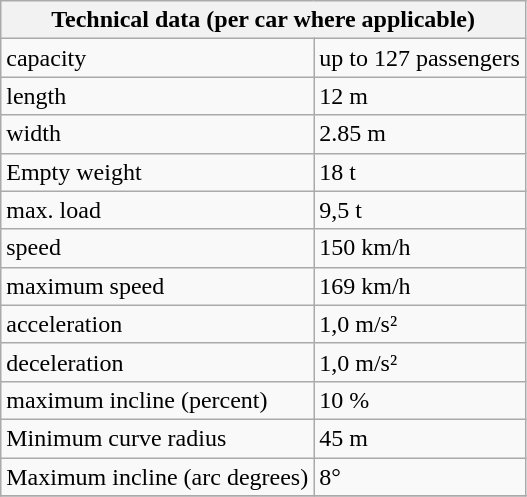<table class="wikitable">
<tr>
<th colspan="2">Technical data (per car where applicable)</th>
</tr>
<tr>
<td>capacity</td>
<td>up to 127 passengers</td>
</tr>
<tr>
<td>length</td>
<td>12 m</td>
</tr>
<tr>
<td>width</td>
<td>2.85 m</td>
</tr>
<tr>
<td>Empty weight</td>
<td>18 t</td>
</tr>
<tr>
<td>max. load</td>
<td>9,5 t</td>
</tr>
<tr>
<td>speed</td>
<td>150 km/h</td>
</tr>
<tr>
<td>maximum speed</td>
<td>169 km/h</td>
</tr>
<tr>
<td>acceleration</td>
<td>1,0 m/s²</td>
</tr>
<tr>
<td>deceleration</td>
<td>1,0 m/s²</td>
</tr>
<tr>
<td>maximum incline (percent)</td>
<td>10 %</td>
</tr>
<tr>
<td>Minimum curve radius</td>
<td>45 m</td>
</tr>
<tr>
<td>Maximum incline (arc degrees)</td>
<td>8°</td>
</tr>
<tr>
</tr>
</table>
